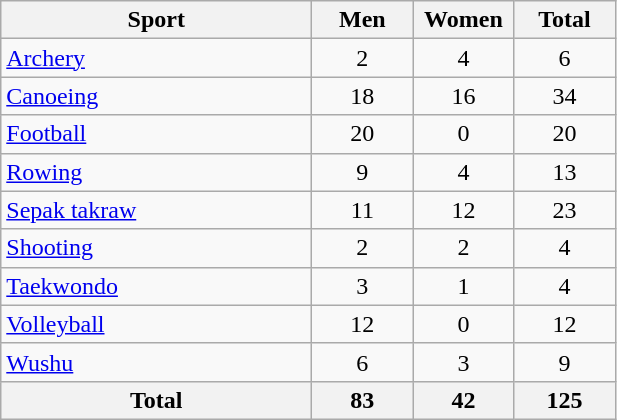<table class="wikitable" style="text-align:center;">
<tr>
<th width=200>Sport</th>
<th width=60>Men</th>
<th width=60>Women</th>
<th width=60>Total</th>
</tr>
<tr>
<td align=left><a href='#'>Archery</a></td>
<td>2</td>
<td>4</td>
<td>6</td>
</tr>
<tr>
<td align=left><a href='#'>Canoeing</a></td>
<td>18</td>
<td>16</td>
<td>34</td>
</tr>
<tr>
<td align=left><a href='#'>Football</a></td>
<td>20</td>
<td>0</td>
<td>20</td>
</tr>
<tr>
<td align=left><a href='#'>Rowing</a></td>
<td>9</td>
<td>4</td>
<td>13</td>
</tr>
<tr>
<td align=left><a href='#'>Sepak takraw</a></td>
<td>11</td>
<td>12</td>
<td>23</td>
</tr>
<tr>
<td align=left><a href='#'>Shooting</a></td>
<td>2</td>
<td>2</td>
<td>4</td>
</tr>
<tr>
<td align=left><a href='#'>Taekwondo</a></td>
<td>3</td>
<td>1</td>
<td>4</td>
</tr>
<tr>
<td align=left><a href='#'>Volleyball</a></td>
<td>12</td>
<td>0</td>
<td>12</td>
</tr>
<tr>
<td align=left><a href='#'>Wushu</a></td>
<td>6</td>
<td>3</td>
<td>9</td>
</tr>
<tr>
<th>Total</th>
<th>83</th>
<th>42</th>
<th>125</th>
</tr>
</table>
